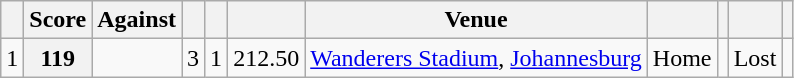<table class="wikitable">
<tr>
<th></th>
<th>Score</th>
<th>Against</th>
<th><a href='#'></a></th>
<th><a href='#'></a></th>
<th><a href='#'></a></th>
<th>Venue</th>
<th></th>
<th></th>
<th></th>
<th class="unsortable" scope="col"></th>
</tr>
<tr>
<td>1</td>
<th scope="row"> 119</th>
<td></td>
<td>3</td>
<td>1</td>
<td>212.50</td>
<td><a href='#'>Wanderers Stadium</a>, <a href='#'>Johannesburg</a></td>
<td>Home</td>
<td></td>
<td>Lost</td>
<td></td>
</tr>
</table>
